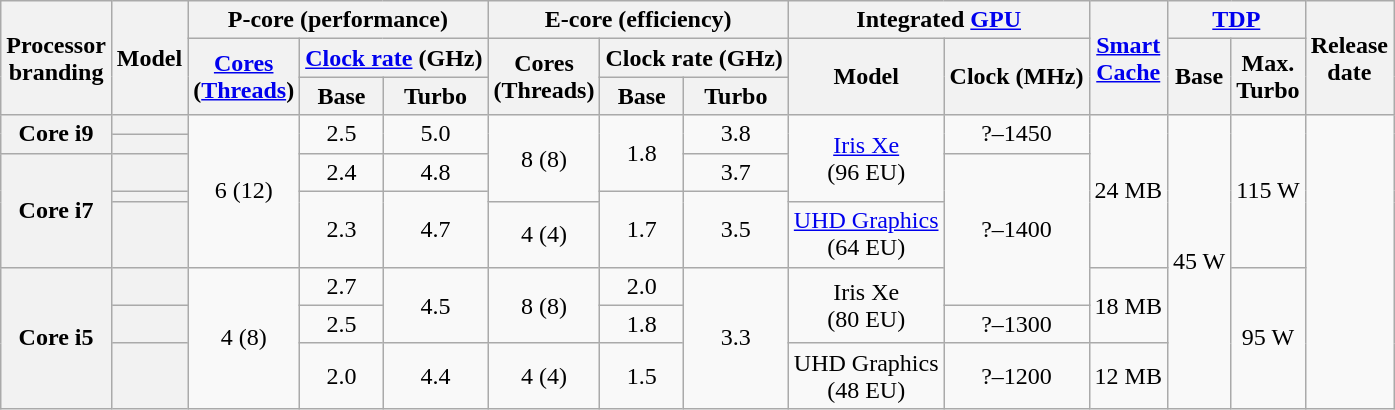<table class="wikitable sortable nowrap" style="text-align: center;">
<tr>
<th class="unsortable" rowspan="3">Processor<br>branding</th>
<th rowspan="3">Model</th>
<th colspan="3">P-core (performance)</th>
<th colspan="3">E-core (efficiency)</th>
<th colspan="2">Integrated <a href='#'>GPU</a></th>
<th class="unsortable" rowspan="3"><a href='#'>Smart<br>Cache</a></th>
<th colspan="2"><a href='#'>TDP</a></th>
<th rowspan="3">Release<br>date</th>
</tr>
<tr>
<th class="unsortable" rowspan="2"><a href='#'>Cores</a><br>(<a href='#'>Threads</a>)</th>
<th colspan="2"><a href='#'>Clock rate</a> (GHz)</th>
<th class="unsortable" rowspan="2">Cores<br>(Threads)</th>
<th colspan="2">Clock rate (GHz)</th>
<th class="unsortable" rowspan="2">Model</th>
<th class="unsortable" rowspan="2">Clock (MHz)</th>
<th rowspan="2">Base</th>
<th class="unsortable" rowspan="2">Max.<br>Turbo</th>
</tr>
<tr>
<th class="unsortable">Base</th>
<th class="unsortable">Turbo</th>
<th class="unsortable">Base</th>
<th class="unsortable">Turbo</th>
</tr>
<tr>
<th rowspan="2">Core i9</th>
<th style="text-align:left;" data-sort-value="sku8"></th>
<td rowspan="5">6 (12)</td>
<td rowspan="2">2.5</td>
<td rowspan="2">5.0</td>
<td rowspan="4">8 (8)</td>
<td rowspan="3">1.8</td>
<td rowspan="2">3.8</td>
<td rowspan="4"><a href='#'>Iris Xe</a><br>(96 EU)</td>
<td rowspan="2">?–1450</td>
<td rowspan="5">24 MB</td>
<td rowspan="8">45 W</td>
<td rowspan="5">115 W</td>
<td rowspan="8"></td>
</tr>
<tr>
<th style="text-align:left;" data-sort-value="sku7"></th>
</tr>
<tr>
<th rowspan="3">Core i7</th>
<th style="text-align:left;" data-sort-value="sku6"></th>
<td>2.4</td>
<td>4.8</td>
<td>3.7</td>
<td rowspan="4">?–1400</td>
</tr>
<tr>
<th style="text-align:left;" data-sort-value="sku5"></th>
<td rowspan="2">2.3</td>
<td rowspan="2">4.7</td>
<td rowspan="2">1.7</td>
<td rowspan="2">3.5</td>
</tr>
<tr>
<th style="text-align:left;" data-sort-value="sku4"></th>
<td>4 (4)</td>
<td><a href='#'>UHD Graphics</a><br>(64 EU)</td>
</tr>
<tr>
<th rowspan="3">Core i5</th>
<th style="text-align:left;" data-sort-value="sku3"></th>
<td rowspan="3">4 (8)</td>
<td>2.7</td>
<td rowspan="2">4.5</td>
<td rowspan="2">8 (8)</td>
<td>2.0</td>
<td rowspan="3">3.3</td>
<td rowspan="2">Iris Xe<br>(80 EU)</td>
<td rowspan="2">18 MB</td>
<td rowspan="3">95 W</td>
</tr>
<tr>
<th style="text-align:left;" data-sort-value="sku2"></th>
<td>2.5</td>
<td>1.8</td>
<td>?–1300</td>
</tr>
<tr>
<th style="text-align:left;" data-sort-value="sku1"></th>
<td>2.0</td>
<td>4.4</td>
<td>4 (4)</td>
<td>1.5</td>
<td>UHD Graphics<br>(48 EU)</td>
<td>?–1200</td>
<td>12 MB</td>
</tr>
</table>
